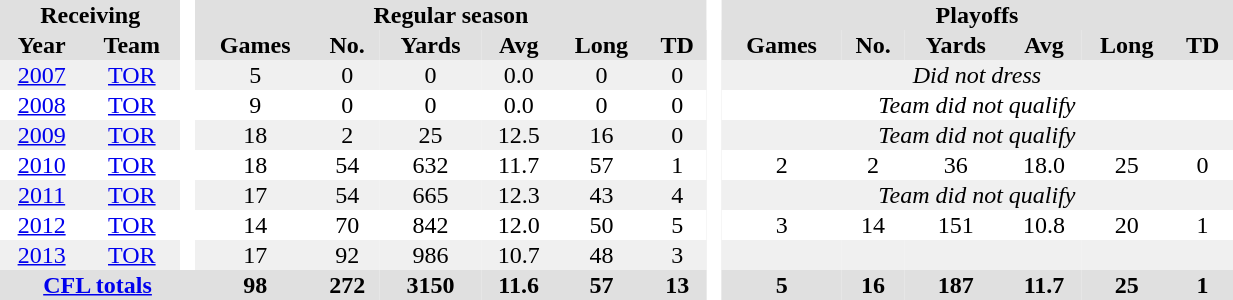<table BORDER="0" CELLPADDING="1" CELLSPACING="0" width="65%" style="text-align:center">
<tr bgcolor="#e0e0e0">
<th colspan="2">Receiving</th>
<th rowspan="99" bgcolor="#ffffff"> </th>
<th colspan="6">Regular season</th>
<th rowspan="99" bgcolor="#ffffff"> </th>
<th colspan="6">Playoffs</th>
</tr>
<tr bgcolor="#e0e0e0">
<th>Year</th>
<th>Team</th>
<th>Games</th>
<th>No.</th>
<th>Yards</th>
<th>Avg</th>
<th>Long</th>
<th>TD</th>
<th>Games</th>
<th>No.</th>
<th>Yards</th>
<th>Avg</th>
<th>Long</th>
<th>TD</th>
</tr>
<tr ALIGN="center" bgcolor="#f0f0f0">
<td><a href='#'>2007</a></td>
<td><a href='#'>TOR</a></td>
<td>5</td>
<td>0</td>
<td>0</td>
<td>0.0</td>
<td>0</td>
<td>0</td>
<td colspan="6"><em>Did not dress</em></td>
</tr>
<tr ALIGN="center">
<td><a href='#'>2008</a></td>
<td><a href='#'>TOR</a></td>
<td>9</td>
<td>0</td>
<td>0</td>
<td>0.0</td>
<td>0</td>
<td>0</td>
<td colspan="6"><em>Team did not qualify</em></td>
</tr>
<tr ALIGN="center" bgcolor="#f0f0f0">
<td><a href='#'>2009</a></td>
<td><a href='#'>TOR</a></td>
<td>18</td>
<td>2</td>
<td>25</td>
<td>12.5</td>
<td>16</td>
<td>0</td>
<td colspan="6"><em>Team did not qualify</em></td>
</tr>
<tr ALIGN="center">
<td><a href='#'>2010</a></td>
<td><a href='#'>TOR</a></td>
<td>18</td>
<td>54</td>
<td>632</td>
<td>11.7</td>
<td>57</td>
<td>1</td>
<td>2</td>
<td>2</td>
<td>36</td>
<td>18.0</td>
<td>25</td>
<td>0</td>
</tr>
<tr ALIGN="center" bgcolor="#f0f0f0">
<td><a href='#'>2011</a></td>
<td><a href='#'>TOR</a></td>
<td>17</td>
<td>54</td>
<td>665</td>
<td>12.3</td>
<td>43</td>
<td>4</td>
<td colspan="6"><em>Team did not qualify</em></td>
</tr>
<tr ALIGN="center">
<td><a href='#'>2012</a></td>
<td><a href='#'>TOR</a></td>
<td>14</td>
<td>70</td>
<td>842</td>
<td>12.0</td>
<td>50</td>
<td>5</td>
<td>3</td>
<td>14</td>
<td>151</td>
<td>10.8</td>
<td>20</td>
<td>1</td>
</tr>
<tr ALIGN="center" bgcolor="#f0f0f0">
<td><a href='#'>2013</a></td>
<td><a href='#'>TOR</a></td>
<td>17</td>
<td>92</td>
<td>986</td>
<td>10.7</td>
<td>48</td>
<td>3</td>
<td></td>
<td></td>
<td></td>
<td></td>
<td></td>
<td></td>
</tr>
<tr bgcolor="#e0e0e0">
<th colspan="3"><a href='#'>CFL totals</a></th>
<th>98</th>
<th>272</th>
<th>3150</th>
<th>11.6</th>
<th>57</th>
<th>13</th>
<th>5</th>
<th>16</th>
<th>187</th>
<th>11.7</th>
<th>25</th>
<th>1</th>
</tr>
</table>
